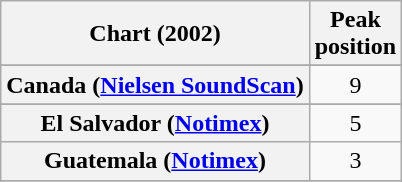<table class="wikitable plainrowheaders sortable">
<tr>
<th>Chart (2002)</th>
<th>Peak<br>position</th>
</tr>
<tr>
</tr>
<tr>
</tr>
<tr>
</tr>
<tr>
<th scope="row">Canada (<a href='#'>Nielsen SoundScan</a>)</th>
<td align="center">9</td>
</tr>
<tr>
</tr>
<tr>
<th scope="row">El Salvador (<a href='#'>Notimex</a>)</th>
<td align="center">5</td>
</tr>
<tr>
<th scope="row">Guatemala (<a href='#'>Notimex</a>)</th>
<td align="center">3</td>
</tr>
<tr>
</tr>
<tr>
</tr>
<tr>
</tr>
<tr>
</tr>
<tr>
</tr>
<tr>
</tr>
<tr>
</tr>
<tr>
</tr>
<tr>
</tr>
<tr>
</tr>
</table>
